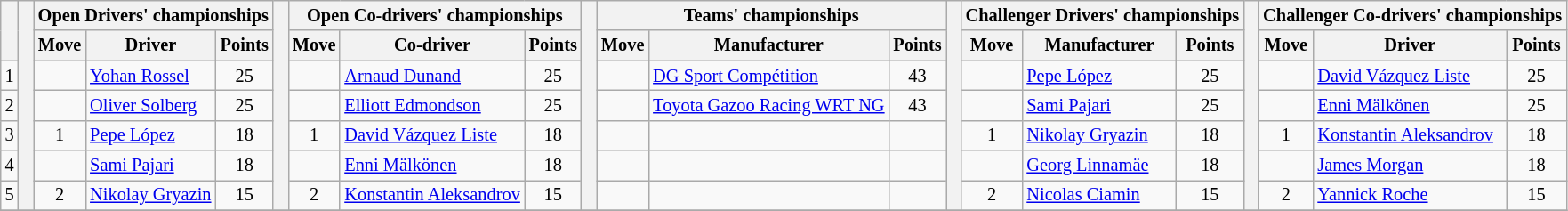<table class="wikitable" style="font-size:85%;">
<tr>
<th rowspan="2"></th>
<th rowspan="7" style="width:5px;"></th>
<th colspan="3" nowrap>Open Drivers' championships</th>
<th rowspan="7" style="width:5px;"></th>
<th colspan="3" nowrap>Open Co-drivers' championships</th>
<th rowspan="7" style="width:5px;"></th>
<th colspan="3" nowrap>Teams' championships</th>
<th rowspan="7" style="width:5px;"></th>
<th colspan="3" nowrap>Challenger Drivers' championships</th>
<th rowspan="7" style="width:5px;"></th>
<th colspan="3" nowrap>Challenger Co-drivers' championships</th>
</tr>
<tr>
<th>Move</th>
<th>Driver</th>
<th>Points</th>
<th>Move</th>
<th>Co-driver</th>
<th>Points</th>
<th>Move</th>
<th>Manufacturer</th>
<th>Points</th>
<th>Move</th>
<th>Manufacturer</th>
<th>Points</th>
<th>Move</th>
<th>Driver</th>
<th>Points</th>
</tr>
<tr>
<td align="center">1</td>
<td align="center"></td>
<td><a href='#'>Yohan Rossel</a></td>
<td align="center">25</td>
<td align="center"></td>
<td><a href='#'>Arnaud Dunand</a></td>
<td align="center">25</td>
<td align="center"></td>
<td><a href='#'>DG Sport Compétition</a></td>
<td align="center">43</td>
<td align="center"></td>
<td><a href='#'>Pepe López</a></td>
<td align="center">25</td>
<td align="center"></td>
<td><a href='#'>David Vázquez Liste</a></td>
<td align="center">25</td>
</tr>
<tr>
<td align="center">2</td>
<td align="center"></td>
<td><a href='#'>Oliver Solberg</a></td>
<td align="center">25</td>
<td align="center"></td>
<td><a href='#'>Elliott Edmondson</a></td>
<td align="center">25</td>
<td align="center"></td>
<td><a href='#'>Toyota Gazoo Racing WRT NG</a></td>
<td align="center">43</td>
<td align="center"></td>
<td><a href='#'>Sami Pajari</a></td>
<td align="center">25</td>
<td align="center"></td>
<td><a href='#'>Enni Mälkönen</a></td>
<td align="center">25</td>
</tr>
<tr>
<td align="center">3</td>
<td align="center"> 1</td>
<td><a href='#'>Pepe López</a></td>
<td align="center">18</td>
<td align="center"> 1</td>
<td><a href='#'>David Vázquez Liste</a></td>
<td align="center">18</td>
<td></td>
<td></td>
<td></td>
<td align="center"> 1</td>
<td><a href='#'>Nikolay Gryazin</a></td>
<td align="center">18</td>
<td align="center"> 1</td>
<td><a href='#'>Konstantin Aleksandrov</a></td>
<td align="center">18</td>
</tr>
<tr>
<td align="center">4</td>
<td align="center"></td>
<td><a href='#'>Sami Pajari</a></td>
<td align="center">18</td>
<td align="center"></td>
<td><a href='#'>Enni Mälkönen</a></td>
<td align="center">18</td>
<td></td>
<td></td>
<td></td>
<td align="center"></td>
<td><a href='#'>Georg Linnamäe</a></td>
<td align="center">18</td>
<td align="center"></td>
<td><a href='#'>James Morgan</a></td>
<td align="center">18</td>
</tr>
<tr>
<td align="center">5</td>
<td align="center"> 2</td>
<td><a href='#'>Nikolay Gryazin</a></td>
<td align="center">15</td>
<td align="center"> 2</td>
<td><a href='#'>Konstantin Aleksandrov</a></td>
<td align="center">15</td>
<td></td>
<td></td>
<td></td>
<td align="center"> 2</td>
<td><a href='#'>Nicolas Ciamin</a></td>
<td align="center">15</td>
<td align="center"> 2</td>
<td><a href='#'>Yannick Roche</a></td>
<td align="center">15</td>
</tr>
<tr>
</tr>
</table>
